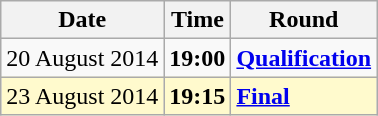<table class="wikitable">
<tr>
<th>Date</th>
<th>Time</th>
<th>Round</th>
</tr>
<tr>
<td>20 August 2014</td>
<td><strong>19:00</strong></td>
<td><strong><a href='#'>Qualification</a></strong></td>
</tr>
<tr style=background:lemonchiffon>
<td>23 August 2014</td>
<td><strong>19:15</strong></td>
<td><strong><a href='#'>Final</a></strong></td>
</tr>
</table>
